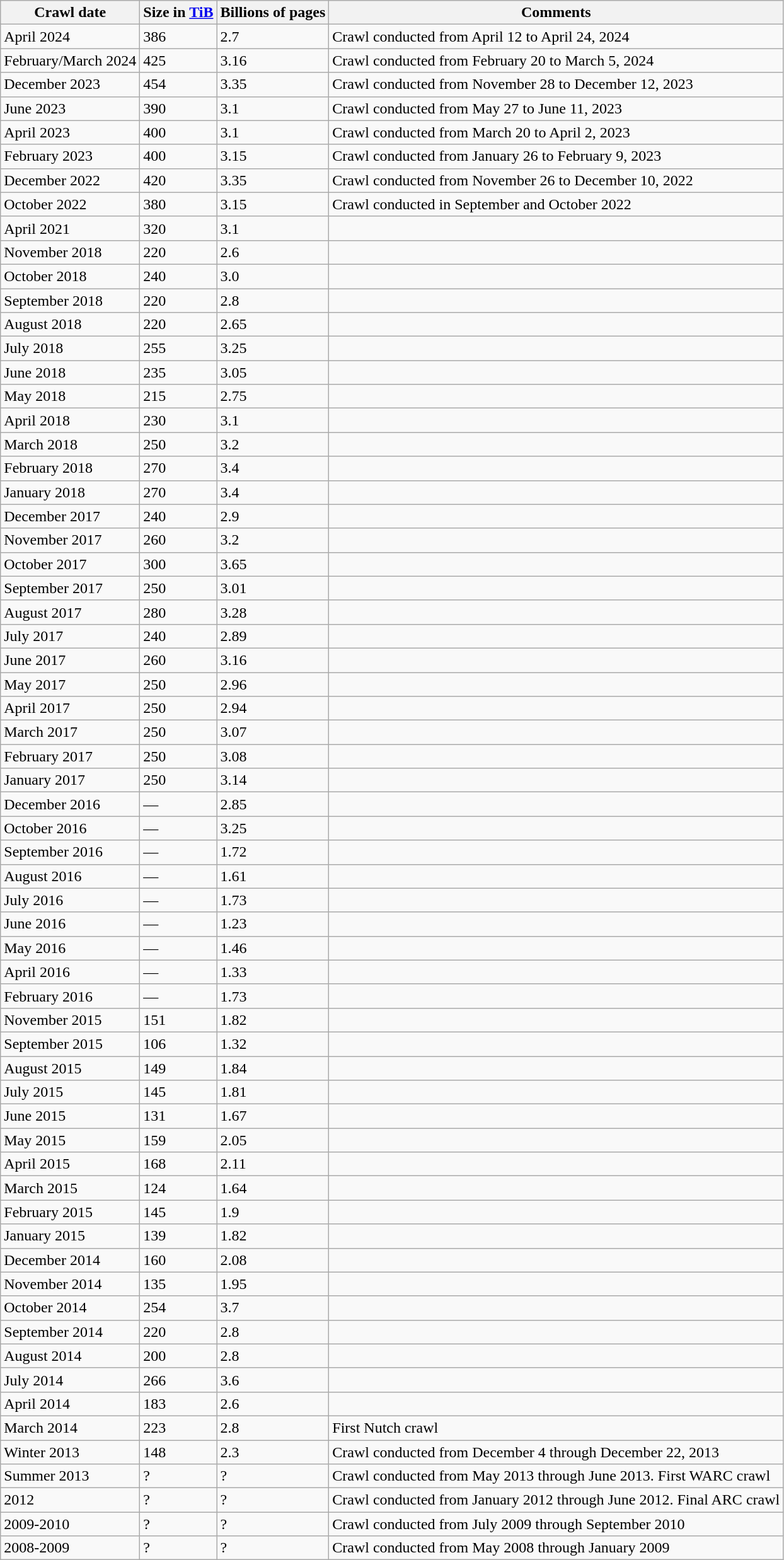<table class="wikitable">
<tr>
<th>Crawl date</th>
<th>Size in <a href='#'>TiB</a></th>
<th>Billions of pages</th>
<th>Comments</th>
</tr>
<tr>
<td>April 2024</td>
<td>386</td>
<td>2.7</td>
<td>Crawl conducted from April 12 to April 24, 2024</td>
</tr>
<tr>
<td>February/March 2024</td>
<td>425</td>
<td>3.16</td>
<td>Crawl conducted from February 20 to March 5, 2024</td>
</tr>
<tr>
<td>December 2023</td>
<td>454</td>
<td>3.35</td>
<td>Crawl conducted from November 28 to December 12, 2023</td>
</tr>
<tr>
<td>June 2023</td>
<td>390</td>
<td>3.1</td>
<td>Crawl conducted from May 27 to June 11, 2023</td>
</tr>
<tr>
<td>April 2023</td>
<td>400</td>
<td>3.1</td>
<td>Crawl conducted from March 20 to April 2, 2023</td>
</tr>
<tr>
<td>February 2023</td>
<td>400</td>
<td>3.15</td>
<td>Crawl conducted from January 26 to February 9, 2023</td>
</tr>
<tr>
<td>December 2022</td>
<td>420</td>
<td>3.35</td>
<td>Crawl conducted from November 26 to December 10, 2022</td>
</tr>
<tr>
<td>October 2022</td>
<td>380</td>
<td>3.15</td>
<td>Crawl conducted in September and October 2022</td>
</tr>
<tr>
<td>April 2021</td>
<td>320</td>
<td>3.1</td>
<td></td>
</tr>
<tr>
<td>November 2018</td>
<td>220</td>
<td>2.6</td>
<td></td>
</tr>
<tr>
<td>October 2018</td>
<td>240</td>
<td>3.0</td>
<td></td>
</tr>
<tr>
<td>September 2018</td>
<td>220</td>
<td>2.8</td>
<td></td>
</tr>
<tr>
<td>August 2018</td>
<td>220</td>
<td>2.65</td>
<td></td>
</tr>
<tr>
<td>July 2018</td>
<td>255</td>
<td>3.25</td>
<td></td>
</tr>
<tr>
<td>June 2018</td>
<td>235</td>
<td>3.05</td>
<td></td>
</tr>
<tr>
<td>May 2018</td>
<td>215</td>
<td>2.75</td>
<td></td>
</tr>
<tr>
<td>April 2018</td>
<td>230</td>
<td>3.1</td>
<td></td>
</tr>
<tr>
<td>March 2018</td>
<td>250</td>
<td>3.2</td>
<td></td>
</tr>
<tr>
<td>February 2018</td>
<td>270</td>
<td>3.4</td>
<td></td>
</tr>
<tr>
<td>January 2018</td>
<td>270</td>
<td>3.4</td>
<td></td>
</tr>
<tr>
<td>December 2017</td>
<td>240</td>
<td>2.9</td>
<td></td>
</tr>
<tr>
<td>November 2017</td>
<td>260</td>
<td>3.2</td>
<td></td>
</tr>
<tr>
<td>October 2017</td>
<td>300</td>
<td>3.65</td>
<td></td>
</tr>
<tr>
<td>September 2017</td>
<td>250</td>
<td>3.01</td>
<td></td>
</tr>
<tr>
<td>August 2017</td>
<td>280</td>
<td>3.28</td>
<td></td>
</tr>
<tr>
<td>July 2017</td>
<td>240</td>
<td>2.89</td>
<td></td>
</tr>
<tr>
<td>June 2017</td>
<td>260</td>
<td>3.16</td>
<td></td>
</tr>
<tr>
<td>May 2017</td>
<td>250</td>
<td>2.96</td>
<td></td>
</tr>
<tr>
<td>April 2017</td>
<td>250</td>
<td>2.94</td>
<td></td>
</tr>
<tr>
<td>March 2017</td>
<td>250</td>
<td>3.07</td>
<td></td>
</tr>
<tr>
<td>February 2017</td>
<td>250</td>
<td>3.08</td>
<td></td>
</tr>
<tr>
<td>January 2017</td>
<td>250</td>
<td>3.14</td>
<td></td>
</tr>
<tr>
<td>December 2016</td>
<td>—</td>
<td>2.85</td>
<td></td>
</tr>
<tr>
<td>October 2016</td>
<td>—</td>
<td>3.25</td>
<td></td>
</tr>
<tr>
<td>September 2016</td>
<td>—</td>
<td>1.72</td>
<td></td>
</tr>
<tr>
<td>August 2016</td>
<td>—</td>
<td>1.61</td>
<td></td>
</tr>
<tr>
<td>July 2016</td>
<td>—</td>
<td>1.73</td>
<td></td>
</tr>
<tr>
<td>June 2016</td>
<td>—</td>
<td>1.23</td>
<td></td>
</tr>
<tr>
<td>May 2016</td>
<td>—</td>
<td>1.46</td>
<td></td>
</tr>
<tr>
<td>April 2016</td>
<td>—</td>
<td>1.33</td>
<td></td>
</tr>
<tr>
<td>February 2016</td>
<td>—</td>
<td>1.73</td>
<td></td>
</tr>
<tr>
<td>November 2015</td>
<td>151</td>
<td>1.82</td>
<td></td>
</tr>
<tr>
<td>September 2015</td>
<td>106</td>
<td>1.32</td>
<td></td>
</tr>
<tr>
<td>August 2015</td>
<td>149</td>
<td>1.84</td>
<td></td>
</tr>
<tr>
<td>July 2015</td>
<td>145</td>
<td>1.81</td>
<td></td>
</tr>
<tr>
<td>June 2015</td>
<td>131</td>
<td>1.67</td>
<td></td>
</tr>
<tr>
<td>May 2015</td>
<td>159</td>
<td>2.05</td>
<td></td>
</tr>
<tr>
<td>April 2015</td>
<td>168</td>
<td>2.11</td>
<td></td>
</tr>
<tr>
<td>March 2015</td>
<td>124</td>
<td>1.64</td>
<td></td>
</tr>
<tr>
<td>February 2015</td>
<td>145</td>
<td>1.9</td>
<td></td>
</tr>
<tr>
<td>January 2015</td>
<td>139</td>
<td>1.82</td>
<td></td>
</tr>
<tr>
<td>December 2014</td>
<td>160</td>
<td>2.08</td>
<td></td>
</tr>
<tr>
<td>November 2014</td>
<td>135</td>
<td>1.95</td>
<td></td>
</tr>
<tr>
<td>October 2014</td>
<td>254</td>
<td>3.7</td>
<td></td>
</tr>
<tr>
<td>September 2014</td>
<td>220</td>
<td>2.8</td>
<td></td>
</tr>
<tr>
<td>August 2014</td>
<td>200</td>
<td>2.8</td>
<td></td>
</tr>
<tr>
<td>July 2014</td>
<td>266</td>
<td>3.6</td>
<td></td>
</tr>
<tr>
<td>April 2014</td>
<td>183</td>
<td>2.6</td>
<td></td>
</tr>
<tr>
<td>March 2014</td>
<td>223</td>
<td>2.8</td>
<td>First Nutch crawl</td>
</tr>
<tr>
<td>Winter 2013</td>
<td>148</td>
<td>2.3</td>
<td>Crawl conducted from December 4 through December 22, 2013</td>
</tr>
<tr>
<td>Summer 2013</td>
<td>?</td>
<td>?</td>
<td>Crawl conducted from May 2013 through June 2013. First WARC crawl</td>
</tr>
<tr>
<td>2012</td>
<td>?</td>
<td>?</td>
<td>Crawl conducted from January 2012 through June 2012. Final ARC crawl</td>
</tr>
<tr>
<td>2009-2010</td>
<td>?</td>
<td>?</td>
<td>Crawl conducted from July 2009 through September 2010</td>
</tr>
<tr>
<td>2008-2009</td>
<td>?</td>
<td>?</td>
<td>Crawl conducted from May 2008 through January 2009</td>
</tr>
</table>
